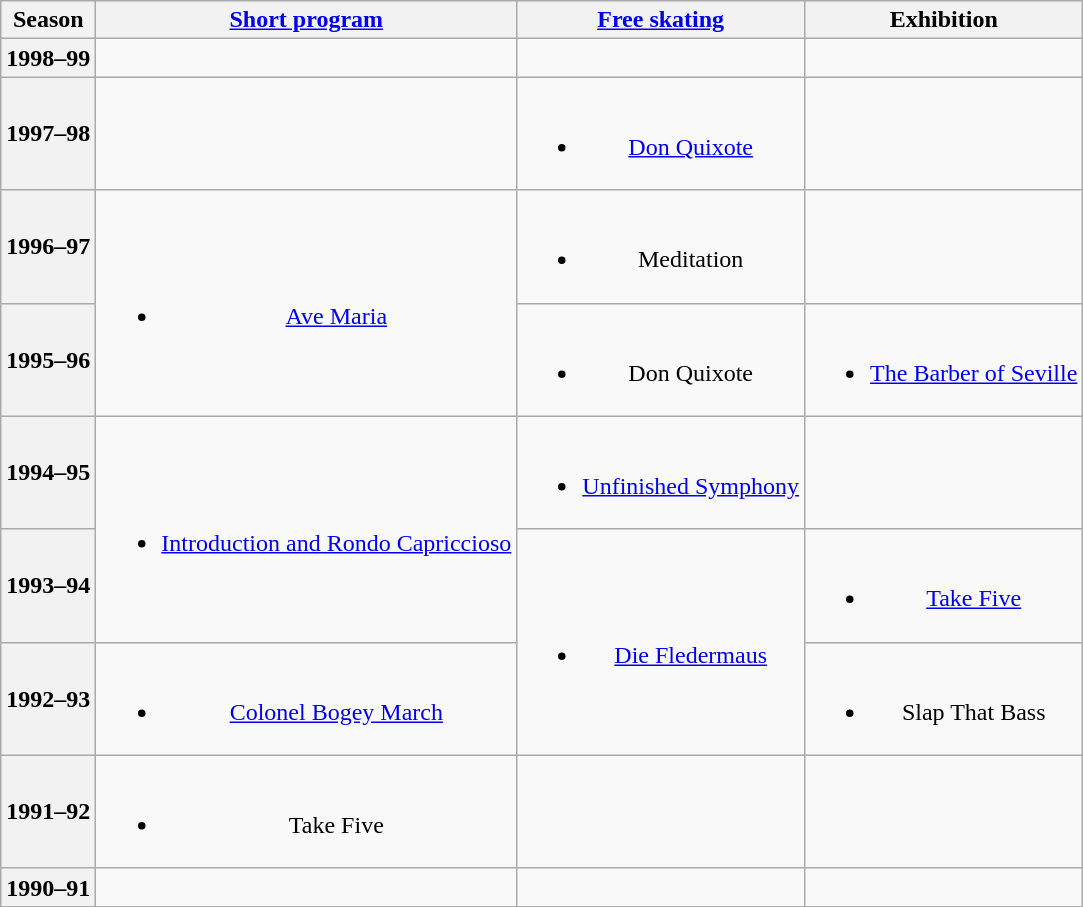<table class="wikitable" style="text-align:center">
<tr>
<th>Season</th>
<th><a href='#'>Short program</a></th>
<th><a href='#'>Free skating</a></th>
<th>Exhibition</th>
</tr>
<tr>
<th>1998–99</th>
<td></td>
<td></td>
<td></td>
</tr>
<tr>
<th>1997–98</th>
<td></td>
<td><br><ul><li><a href='#'>Don Quixote</a> <br></li></ul></td>
<td></td>
</tr>
<tr>
<th>1996–97</th>
<td rowspan=2><br><ul><li><a href='#'>Ave Maria</a> <br></li></ul></td>
<td><br><ul><li>Meditation <br></li></ul></td>
<td></td>
</tr>
<tr>
<th>1995–96</th>
<td><br><ul><li>Don Quixote <br></li></ul></td>
<td><br><ul><li><a href='#'>The Barber of Seville</a> <br></li></ul></td>
</tr>
<tr>
<th>1994–95</th>
<td rowspan=2><br><ul><li><a href='#'>Introduction and Rondo Capriccioso</a> <br></li></ul></td>
<td><br><ul><li><a href='#'>Unfinished Symphony</a> <br></li></ul></td>
<td></td>
</tr>
<tr>
<th>1993–94</th>
<td rowspan=2><br><ul><li><a href='#'>Die Fledermaus</a> <br></li></ul></td>
<td><br><ul><li><a href='#'>Take Five</a> <br></li></ul></td>
</tr>
<tr>
<th>1992–93</th>
<td><br><ul><li><a href='#'>Colonel Bogey March</a> <br></li></ul></td>
<td><br><ul><li>Slap That Bass</li></ul></td>
</tr>
<tr>
<th>1991–92</th>
<td><br><ul><li>Take Five <br></li></ul></td>
<td></td>
<td></td>
</tr>
<tr>
<th>1990–91</th>
<td></td>
<td></td>
<td></td>
</tr>
</table>
